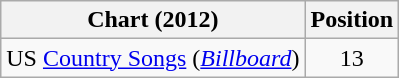<table class="wikitable">
<tr>
<th scope="col">Chart (2012)</th>
<th scope="col">Position</th>
</tr>
<tr>
<td>US <a href='#'>Country Songs</a> (<em><a href='#'>Billboard</a></em>)</td>
<td align="center">13</td>
</tr>
</table>
